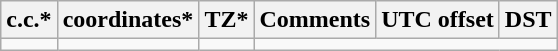<table class="wikitable sortable">
<tr>
<th>c.c.*</th>
<th>coordinates*</th>
<th>TZ*</th>
<th>Comments</th>
<th>UTC offset</th>
<th>DST</th>
</tr>
<tr --->
<td></td>
<td></td>
<td></td>
</tr>
</table>
